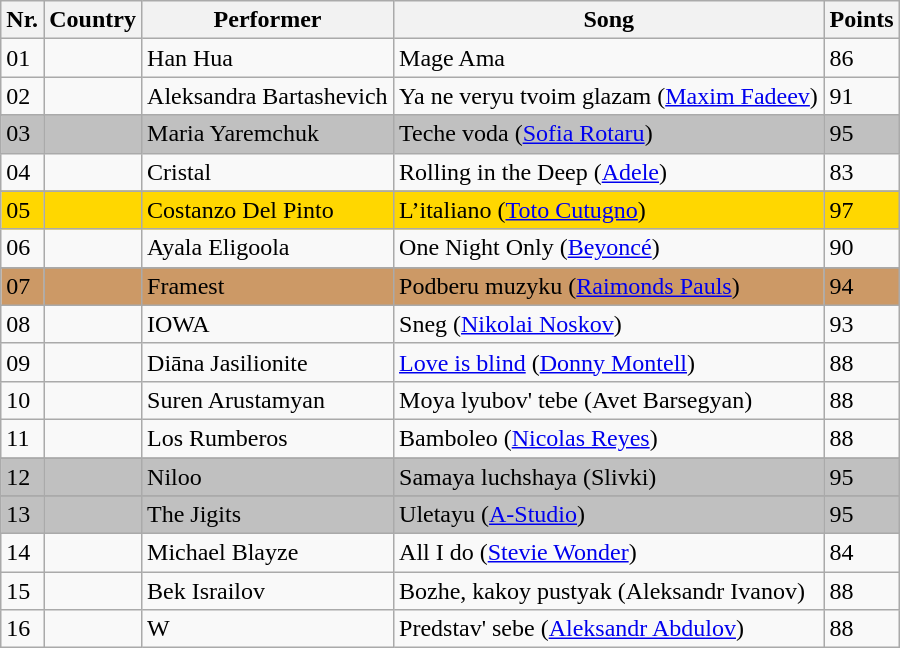<table class="sortable wikitable" width=600 %>
<tr>
<th>Nr.</th>
<th>Country</th>
<th>Performer</th>
<th>Song</th>
<th>Points</th>
</tr>
<tr>
<td>01</td>
<td></td>
<td>Han Hua</td>
<td>Mage Ama</td>
<td>86</td>
</tr>
<tr>
<td>02</td>
<td></td>
<td>Aleksandra Bartashevich</td>
<td>Ya ne veryu tvoim glazam (<a href='#'>Maxim Fadeev</a>)</td>
<td>91</td>
</tr>
<tr>
</tr>
<tr bgcolor = "silver">
<td>03</td>
<td></td>
<td>Maria Yaremchuk</td>
<td>Teche voda (<a href='#'>Sofia Rotaru</a>)</td>
<td>95</td>
</tr>
<tr>
<td>04</td>
<td></td>
<td>Cristal</td>
<td>Rolling in the Deep (<a href='#'>Adele</a>)</td>
<td>83</td>
</tr>
<tr>
</tr>
<tr bgcolor = "gold">
<td>05</td>
<td></td>
<td>Costanzo Del Pinto</td>
<td>L’italiano (<a href='#'>Toto Cutugno</a>)</td>
<td>97</td>
</tr>
<tr>
<td>06</td>
<td></td>
<td>Ayala Eligoola</td>
<td>One Night Only (<a href='#'>Beyoncé</a>)</td>
<td>90</td>
</tr>
<tr>
</tr>
<tr bgcolor = "#cc9966">
<td>07</td>
<td></td>
<td>Framest</td>
<td>Podberu muzyku (<a href='#'>Raimonds Pauls</a>)</td>
<td>94</td>
</tr>
<tr>
<td>08</td>
<td></td>
<td>IOWA</td>
<td>Sneg (<a href='#'>Nikolai Noskov</a>)</td>
<td>93</td>
</tr>
<tr>
<td>09</td>
<td></td>
<td>Diāna Jasilionite</td>
<td><a href='#'>Love is blind</a> (<a href='#'>Donny Montell</a>)</td>
<td>88</td>
</tr>
<tr>
<td>10</td>
<td></td>
<td>Suren Arustamyan</td>
<td>Moya lyubov' tebe (Avet Barsegyan)</td>
<td>88</td>
</tr>
<tr>
<td>11</td>
<td></td>
<td>Los Rumberos</td>
<td>Bamboleo (<a href='#'>Nicolas Reyes</a>)</td>
<td>88</td>
</tr>
<tr>
</tr>
<tr bgcolor = "silver">
<td>12</td>
<td></td>
<td>Niloo</td>
<td>Samaya luchshaya (Slivki)</td>
<td>95</td>
</tr>
<tr>
</tr>
<tr bgcolor = "silver">
<td>13</td>
<td></td>
<td>The Jigits</td>
<td>Uletayu (<a href='#'>A-Studio</a>)</td>
<td>95</td>
</tr>
<tr>
<td>14</td>
<td></td>
<td>Michael Blayze</td>
<td>All I do (<a href='#'>Stevie Wonder</a>)</td>
<td>84</td>
</tr>
<tr>
<td>15</td>
<td></td>
<td>Bek Israilov</td>
<td>Bozhe, kakoy pustyak (Aleksandr Ivanov)</td>
<td>88</td>
</tr>
<tr>
<td>16</td>
<td></td>
<td>W</td>
<td>Predstav' sebe (<a href='#'>Aleksandr Abdulov</a>)</td>
<td>88</td>
</tr>
</table>
